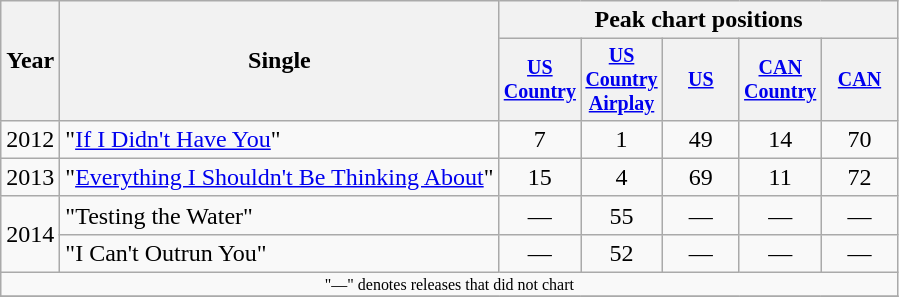<table class="wikitable" style="text-align:center;">
<tr>
<th rowspan="2">Year</th>
<th rowspan="2">Single</th>
<th colspan="5">Peak chart positions</th>
</tr>
<tr style="font-size:smaller;">
<th width="45"><a href='#'>US Country</a></th>
<th width="45"><a href='#'>US Country Airplay</a></th>
<th width="45"><a href='#'>US</a></th>
<th width="45"><a href='#'>CAN Country</a><br></th>
<th width="45"><a href='#'>CAN</a></th>
</tr>
<tr>
<td>2012</td>
<td align="left">"<a href='#'>If I Didn't Have You</a>"</td>
<td>7</td>
<td>1</td>
<td>49</td>
<td>14</td>
<td>70</td>
</tr>
<tr>
<td>2013</td>
<td align="left">"<a href='#'>Everything I Shouldn't Be Thinking About</a>"</td>
<td>15</td>
<td>4</td>
<td>69</td>
<td>11</td>
<td>72</td>
</tr>
<tr>
<td rowspan="2">2014</td>
<td align="left">"Testing the Water"</td>
<td>—</td>
<td>55</td>
<td>—</td>
<td>—</td>
<td>—</td>
</tr>
<tr>
<td align="left">"I Can't Outrun You"</td>
<td>—</td>
<td>52</td>
<td>—</td>
<td>—</td>
<td>—</td>
</tr>
<tr>
<td colspan="7" style="font-size:8pt">"—" denotes releases that did not chart</td>
</tr>
<tr>
</tr>
</table>
